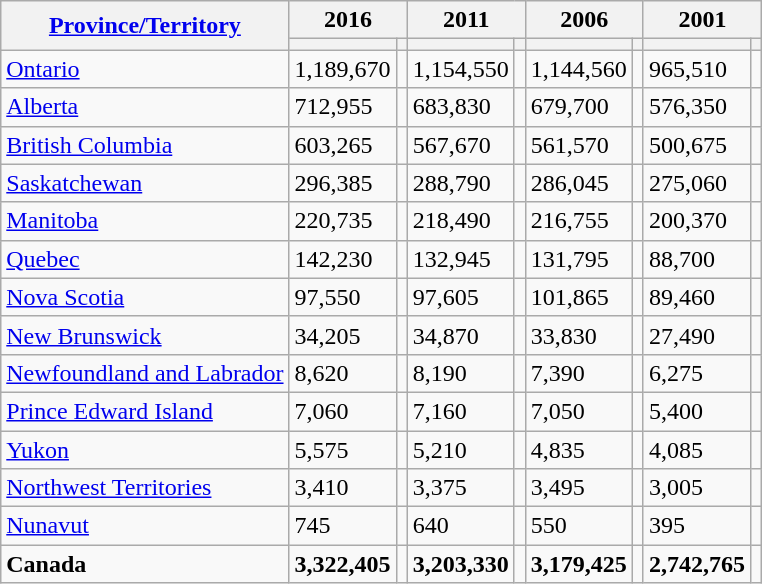<table class="wikitable sortable">
<tr>
<th rowspan="2"><a href='#'>Province/Territory</a></th>
<th colspan="2">2016</th>
<th colspan="2">2011</th>
<th colspan="2">2006</th>
<th colspan="2">2001</th>
</tr>
<tr>
<th><a href='#'></a></th>
<th></th>
<th></th>
<th></th>
<th></th>
<th></th>
<th></th>
<th></th>
</tr>
<tr>
<td> <a href='#'>Ontario</a></td>
<td>1,189,670</td>
<td></td>
<td>1,154,550</td>
<td></td>
<td>1,144,560</td>
<td></td>
<td>965,510</td>
<td></td>
</tr>
<tr>
<td> <a href='#'>Alberta</a></td>
<td>712,955</td>
<td></td>
<td>683,830</td>
<td></td>
<td>679,700</td>
<td></td>
<td>576,350</td>
<td></td>
</tr>
<tr>
<td> <a href='#'>British Columbia</a></td>
<td>603,265</td>
<td></td>
<td>567,670</td>
<td></td>
<td>561,570</td>
<td></td>
<td>500,675</td>
<td></td>
</tr>
<tr>
<td> <a href='#'>Saskatchewan</a></td>
<td>296,385</td>
<td></td>
<td>288,790</td>
<td></td>
<td>286,045</td>
<td></td>
<td>275,060</td>
<td></td>
</tr>
<tr>
<td> <a href='#'>Manitoba</a></td>
<td>220,735</td>
<td></td>
<td>218,490</td>
<td></td>
<td>216,755</td>
<td></td>
<td>200,370</td>
<td></td>
</tr>
<tr>
<td> <a href='#'>Quebec</a></td>
<td>142,230</td>
<td></td>
<td>132,945</td>
<td></td>
<td>131,795</td>
<td></td>
<td>88,700</td>
<td></td>
</tr>
<tr>
<td> <a href='#'>Nova Scotia</a></td>
<td>97,550</td>
<td></td>
<td>97,605</td>
<td></td>
<td>101,865</td>
<td></td>
<td>89,460</td>
<td></td>
</tr>
<tr>
<td> <a href='#'>New Brunswick</a></td>
<td>34,205</td>
<td></td>
<td>34,870</td>
<td></td>
<td>33,830</td>
<td></td>
<td>27,490</td>
<td></td>
</tr>
<tr>
<td> <a href='#'>Newfoundland and Labrador</a></td>
<td>8,620</td>
<td></td>
<td>8,190</td>
<td></td>
<td>7,390</td>
<td></td>
<td>6,275</td>
<td></td>
</tr>
<tr>
<td> <a href='#'>Prince Edward Island</a></td>
<td>7,060</td>
<td></td>
<td>7,160</td>
<td></td>
<td>7,050</td>
<td></td>
<td>5,400</td>
<td></td>
</tr>
<tr>
<td> <a href='#'>Yukon</a></td>
<td>5,575</td>
<td></td>
<td>5,210</td>
<td></td>
<td>4,835</td>
<td></td>
<td>4,085</td>
<td></td>
</tr>
<tr>
<td> <a href='#'>Northwest Territories</a></td>
<td>3,410</td>
<td></td>
<td>3,375</td>
<td></td>
<td>3,495</td>
<td></td>
<td>3,005</td>
<td></td>
</tr>
<tr>
<td> <a href='#'>Nunavut</a></td>
<td>745</td>
<td></td>
<td>640</td>
<td></td>
<td>550</td>
<td></td>
<td>395</td>
<td></td>
</tr>
<tr>
<td> <strong>Canada</strong></td>
<td><strong>3,322,405</strong></td>
<td><strong></strong></td>
<td><strong>3,203,330</strong></td>
<td><strong></strong></td>
<td><strong>3,179,425</strong></td>
<td><strong></strong></td>
<td><strong>2,742,765</strong></td>
<td><strong></strong></td>
</tr>
</table>
